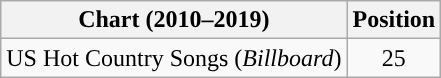<table class="wikitable">
<tr>
<th>Chart (2010–2019)</th>
<th>Position</th>
</tr>
<tr>
<td>US Hot Country Songs (<em>Billboard</em>)</td>
<td style="text-align:center;">25</td>
</tr>
</table>
